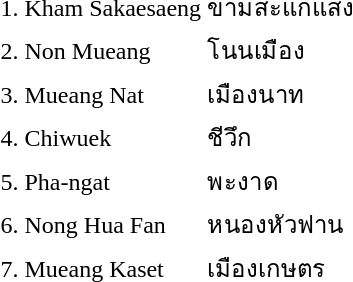<table>
<tr>
<td>1.</td>
<td>Kham Sakaesaeng</td>
<td>ขามสะแกแสง</td>
<td></td>
</tr>
<tr>
<td>2.</td>
<td>Non Mueang</td>
<td>โนนเมือง</td>
<td></td>
</tr>
<tr>
<td>3.</td>
<td>Mueang Nat</td>
<td>เมืองนาท</td>
<td></td>
</tr>
<tr>
<td>4.</td>
<td>Chiwuek</td>
<td>ชีวึก</td>
<td></td>
</tr>
<tr>
<td>5.</td>
<td>Pha-ngat</td>
<td>พะงาด</td>
<td></td>
</tr>
<tr>
<td>6.</td>
<td>Nong Hua Fan</td>
<td>หนองหัวฟาน</td>
<td></td>
</tr>
<tr>
<td>7.</td>
<td>Mueang Kaset</td>
<td>เมืองเกษตร</td>
<td></td>
</tr>
</table>
